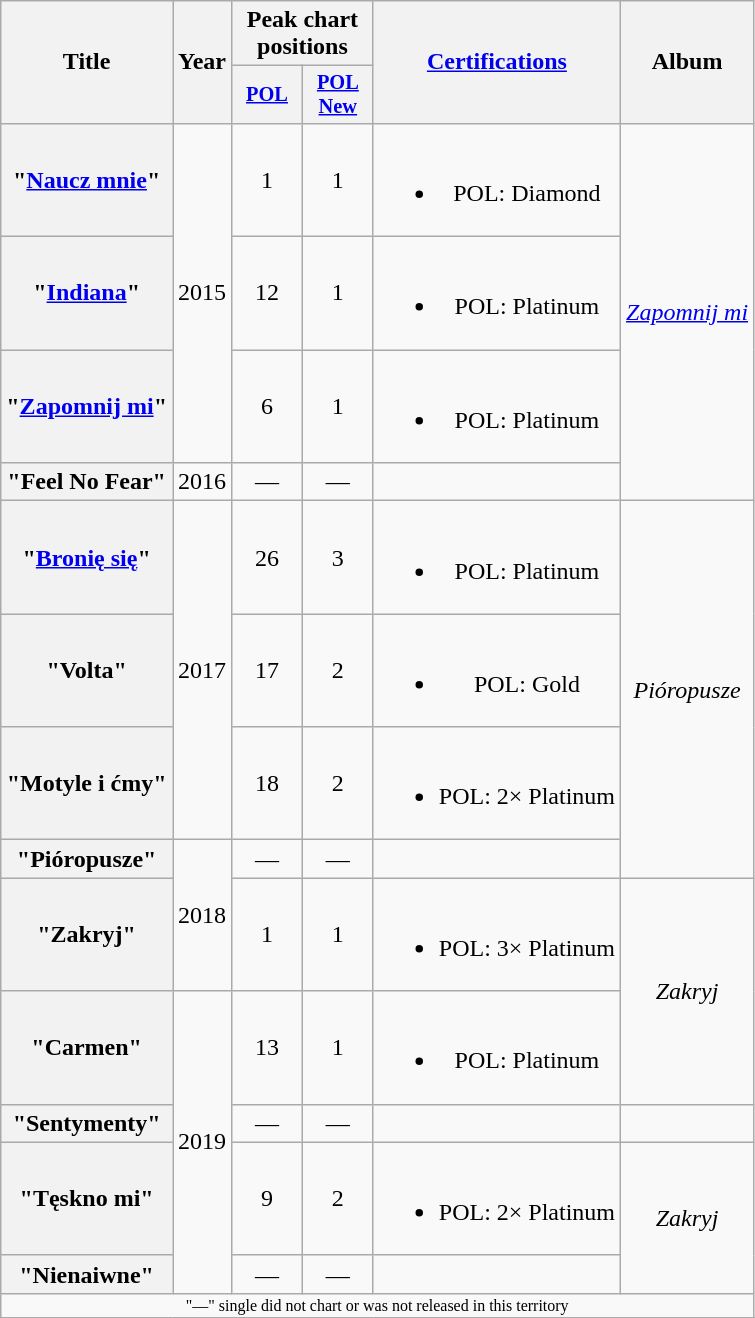<table class="wikitable plainrowheaders" style="text-align:center;">
<tr>
<th scope="col" rowspan=2>Title</th>
<th scope="col" rowspan=2>Year</th>
<th scope="col" colspan=2>Peak chart positions</th>
<th scope="col" rowspan=2><a href='#'>Certifications</a></th>
<th scope="col" rowspan=2>Album</th>
</tr>
<tr>
<th scope="col" style="width:3em;font-size:85%;"><a href='#'>POL</a><br></th>
<th scope="col" style="width:3em;font-size:85%;"><a href='#'>POL<br>New</a><br></th>
</tr>
<tr>
<th scope="row">"<a href='#'>Naucz mnie</a>"</th>
<td rowspan=3>2015</td>
<td>1</td>
<td>1</td>
<td><br><ul><li>POL: Diamond</li></ul></td>
<td rowspan=4><em><a href='#'>Zapomnij mi</a></em></td>
</tr>
<tr>
<th scope="row">"<a href='#'>Indiana</a>"</th>
<td>12</td>
<td>1</td>
<td><br><ul><li>POL: Platinum</li></ul></td>
</tr>
<tr>
<th scope="row">"<a href='#'>Zapomnij mi</a>"</th>
<td>6</td>
<td>1</td>
<td><br><ul><li>POL: Platinum</li></ul></td>
</tr>
<tr>
<th scope="row">"Feel No Fear"</th>
<td>2016</td>
<td>—</td>
<td>—</td>
<td></td>
</tr>
<tr>
<th scope="row">"<a href='#'>Bronię się</a>"</th>
<td rowspan="3">2017</td>
<td>26</td>
<td>3</td>
<td><br><ul><li>POL: Platinum</li></ul></td>
<td rowspan="4"><em>Pióropusze</em></td>
</tr>
<tr>
<th scope="row">"Volta"</th>
<td>17</td>
<td>2</td>
<td><br><ul><li>POL: Gold</li></ul></td>
</tr>
<tr>
<th scope="row">"Motyle i ćmy"</th>
<td>18</td>
<td>2</td>
<td><br><ul><li>POL: 2× Platinum</li></ul></td>
</tr>
<tr>
<th scope="row">"Pióropusze"</th>
<td rowspan="2">2018</td>
<td>—</td>
<td>—</td>
<td></td>
</tr>
<tr>
<th scope="row">"Zakryj"</th>
<td>1</td>
<td>1</td>
<td><br><ul><li>POL: 3× Platinum</li></ul></td>
<td rowspan="2"><em>Zakryj</em></td>
</tr>
<tr>
<th scope="row">"Carmen"</th>
<td rowspan="4">2019</td>
<td>13</td>
<td>1</td>
<td><br><ul><li>POL: Platinum</li></ul></td>
</tr>
<tr>
<th scope="row">"Sentymenty"</th>
<td>—</td>
<td>—</td>
<td></td>
<td></td>
</tr>
<tr>
<th scope="row">"Tęskno mi"</th>
<td>9</td>
<td>2</td>
<td><br><ul><li>POL: 2× Platinum</li></ul></td>
<td rowspan="2"><em>Zakryj</em></td>
</tr>
<tr>
<th scope="row">"Nienaiwne"</th>
<td>—</td>
<td>—</td>
<td></td>
</tr>
<tr>
<td colspan="12" style="font-size:8pt;">"—" single did not chart or was not released in this territory</td>
</tr>
</table>
